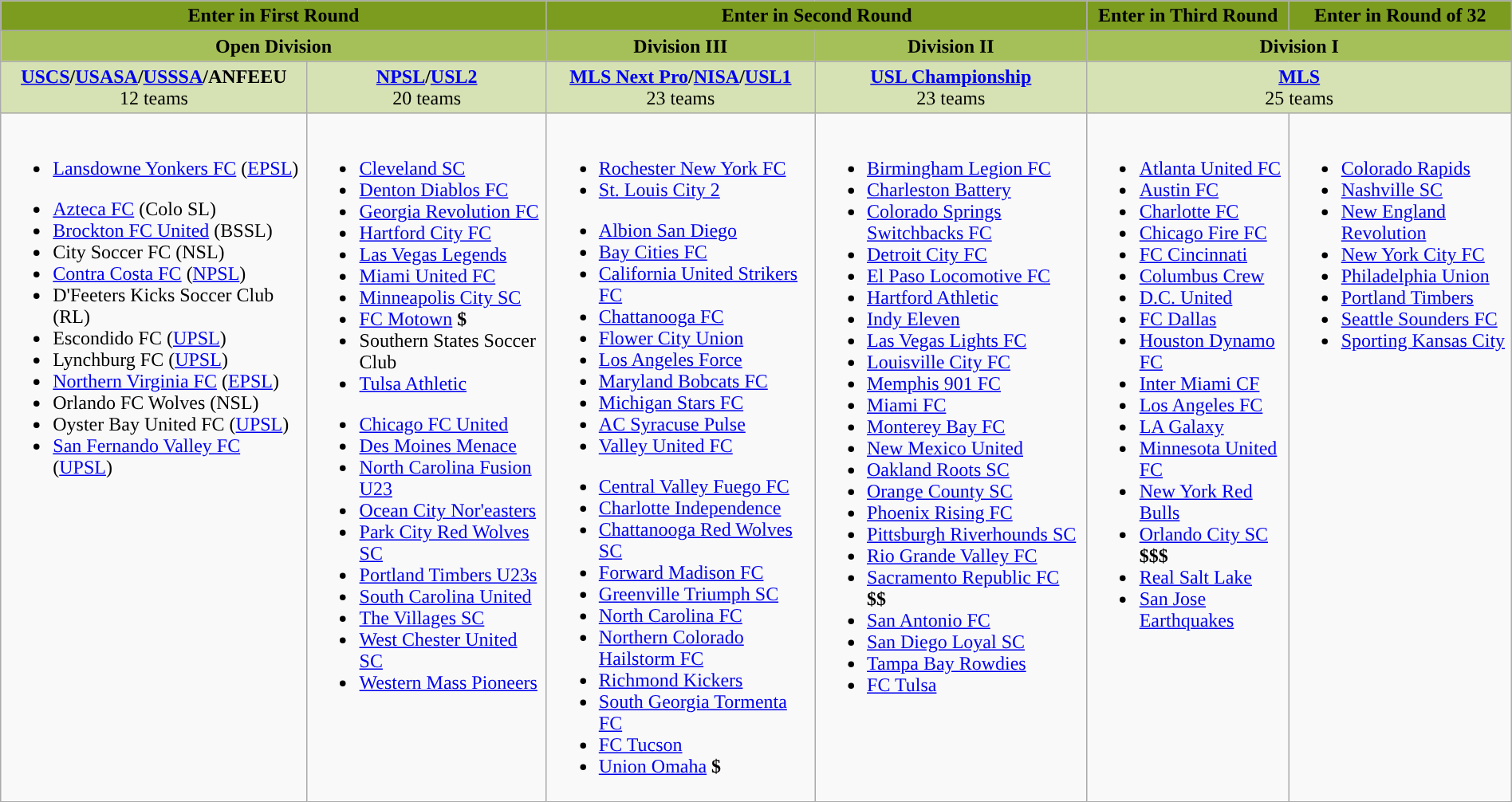<table class="wikitable" style="margin-left: auto; margin-right: auto; border: none;">
<tr style="vertical-align:top; background:#7c9c1f; text-align:center;">
<td colspan="2"><strong>Enter in First Round</strong></td>
<td colspan="2"><strong>Enter in Second Round</strong></td>
<td><strong>Enter in Third Round</strong></td>
<td><strong>Enter in Round of 32</strong></td>
</tr>
<tr style="vertical-align:top; background:#a6c059; text-align:center;">
<td colspan="2"><strong>Open Division</strong></td>
<td><strong>Division III</strong></td>
<td><strong>Division II</strong></td>
<td colspan="2"><strong>Division I</strong></td>
</tr>
<tr style="vertical-align:top; background:#d6e2b3;">
<td style="text-align:center"><strong><a href='#'>USCS</a>/<a href='#'>USASA</a>/<a href='#'>USSSA</a>/ANFEEU</strong><br>12 teams</td>
<td style="text-align:center"><strong><a href='#'>NPSL</a>/<a href='#'>USL2</a></strong><br>20 teams</td>
<td style="text-align:center"><strong><a href='#'>MLS Next Pro</a>/<a href='#'>NISA</a>/<a href='#'>USL1</a></strong><br>23 teams</td>
<td style="text-align:center"><strong><a href='#'>USL Championship</a></strong><br>23 teams</td>
<td colspan="2" style="text-align:center"><strong><a href='#'>MLS</a></strong><br>25 teams</td>
</tr>
<tr valign="top">
<td><br><ul><li><a href='#'>Lansdowne Yonkers FC</a> (<a href='#'>EPSL</a>)</li></ul><ul><li><a href='#'>Azteca FC</a> (Colo SL)</li><li><a href='#'>Brockton FC United</a> (BSSL)</li><li>City Soccer FC (NSL)</li><li><a href='#'>Contra Costa FC</a> (<a href='#'>NPSL</a>)</li><li>D'Feeters Kicks Soccer Club (RL)</li><li>Escondido FC (<a href='#'>UPSL</a>)</li><li>Lynchburg FC (<a href='#'>UPSL</a>)</li><li><a href='#'>Northern Virginia FC</a> (<a href='#'>EPSL</a>)</li><li>Orlando FC Wolves (NSL)</li><li>Oyster Bay United FC (<a href='#'>UPSL</a>)</li><li><a href='#'>San Fernando Valley FC</a> (<a href='#'>UPSL</a>)</li></ul></td>
<td><br><ul><li><a href='#'>Cleveland SC</a></li><li><a href='#'>Denton Diablos FC</a></li><li><a href='#'>Georgia Revolution FC</a></li><li><a href='#'>Hartford City FC</a></li><li><a href='#'>Las Vegas Legends</a></li><li><a href='#'>Miami United FC</a></li><li><a href='#'>Minneapolis City SC</a></li><li><a href='#'>FC Motown</a> <strong>$</strong></li><li>Southern States Soccer Club</li><li><a href='#'>Tulsa Athletic</a></li></ul><ul><li><a href='#'>Chicago FC United</a></li><li><a href='#'>Des Moines Menace</a></li><li><a href='#'>North Carolina Fusion U23</a></li><li><a href='#'>Ocean City Nor'easters</a></li><li><a href='#'>Park City Red Wolves SC</a></li><li><a href='#'>Portland Timbers U23s</a></li><li><a href='#'>South Carolina United</a></li><li><a href='#'>The Villages SC</a></li><li><a href='#'>West Chester United SC</a></li><li><a href='#'>Western Mass Pioneers</a></li></ul></td>
<td><br><ul><li><a href='#'>Rochester New York FC</a></li><li><a href='#'>St. Louis City 2</a></li></ul><ul><li><a href='#'>Albion San Diego</a></li><li><a href='#'>Bay Cities FC</a></li><li><a href='#'>California United Strikers FC</a></li><li><a href='#'>Chattanooga FC</a></li><li><a href='#'>Flower City Union</a></li><li><a href='#'>Los Angeles Force</a></li><li><a href='#'>Maryland Bobcats FC</a></li><li><a href='#'>Michigan Stars FC</a></li><li><a href='#'>AC Syracuse Pulse</a></li><li><a href='#'>Valley United FC</a></li></ul><ul><li><a href='#'>Central Valley Fuego FC</a></li><li><a href='#'>Charlotte Independence</a></li><li><a href='#'>Chattanooga Red Wolves SC</a></li><li><a href='#'>Forward Madison FC</a></li><li><a href='#'>Greenville Triumph SC</a></li><li><a href='#'>North Carolina FC</a></li><li><a href='#'>Northern Colorado Hailstorm FC</a></li><li><a href='#'>Richmond Kickers</a></li><li><a href='#'>South Georgia Tormenta FC</a></li><li><a href='#'>FC Tucson</a></li><li><a href='#'>Union Omaha</a> <strong>$</strong></li></ul></td>
<td><br><ul><li><a href='#'>Birmingham Legion FC</a></li><li><a href='#'>Charleston Battery</a></li><li><a href='#'>Colorado Springs Switchbacks FC</a></li><li><a href='#'>Detroit City FC</a></li><li><a href='#'>El Paso Locomotive FC</a></li><li><a href='#'>Hartford Athletic</a></li><li><a href='#'>Indy Eleven</a></li><li><a href='#'>Las Vegas Lights FC</a></li><li><a href='#'>Louisville City FC</a></li><li><a href='#'>Memphis 901 FC</a></li><li><a href='#'>Miami FC</a></li><li><a href='#'>Monterey Bay FC</a></li><li><a href='#'>New Mexico United</a></li><li><a href='#'>Oakland Roots SC</a></li><li><a href='#'>Orange County SC</a></li><li><a href='#'>Phoenix Rising FC</a></li><li><a href='#'>Pittsburgh Riverhounds SC</a></li><li><a href='#'>Rio Grande Valley FC</a></li><li><a href='#'>Sacramento Republic FC</a> <strong>$$</strong></li><li><a href='#'>San Antonio FC</a></li><li><a href='#'>San Diego Loyal SC</a></li><li><a href='#'>Tampa Bay Rowdies</a></li><li><a href='#'>FC Tulsa</a></li></ul></td>
<td><br><ul><li><a href='#'>Atlanta United FC</a></li><li><a href='#'>Austin FC</a></li><li><a href='#'>Charlotte FC</a></li><li><a href='#'>Chicago Fire FC</a></li><li><a href='#'>FC Cincinnati</a></li><li><a href='#'>Columbus Crew</a></li><li><a href='#'>D.C. United</a></li><li><a href='#'>FC Dallas</a></li><li><a href='#'>Houston Dynamo FC</a></li><li><a href='#'>Inter Miami CF</a></li><li><a href='#'>Los Angeles FC</a></li><li><a href='#'>LA Galaxy</a></li><li><a href='#'>Minnesota United FC</a></li><li><a href='#'>New York Red Bulls</a></li><li><a href='#'>Orlando City SC</a> <strong>$$$</strong></li><li><a href='#'>Real Salt Lake</a></li><li><a href='#'>San Jose Earthquakes</a></li></ul></td>
<td><br><ul><li><a href='#'>Colorado Rapids</a></li><li><a href='#'>Nashville SC</a></li><li><a href='#'>New England Revolution</a></li><li><a href='#'>New York City FC</a></li><li><a href='#'>Philadelphia Union</a></li><li><a href='#'>Portland Timbers</a></li><li><a href='#'>Seattle Sounders FC</a></li><li><a href='#'>Sporting Kansas City</a></li></ul></td>
</tr>
</table>
